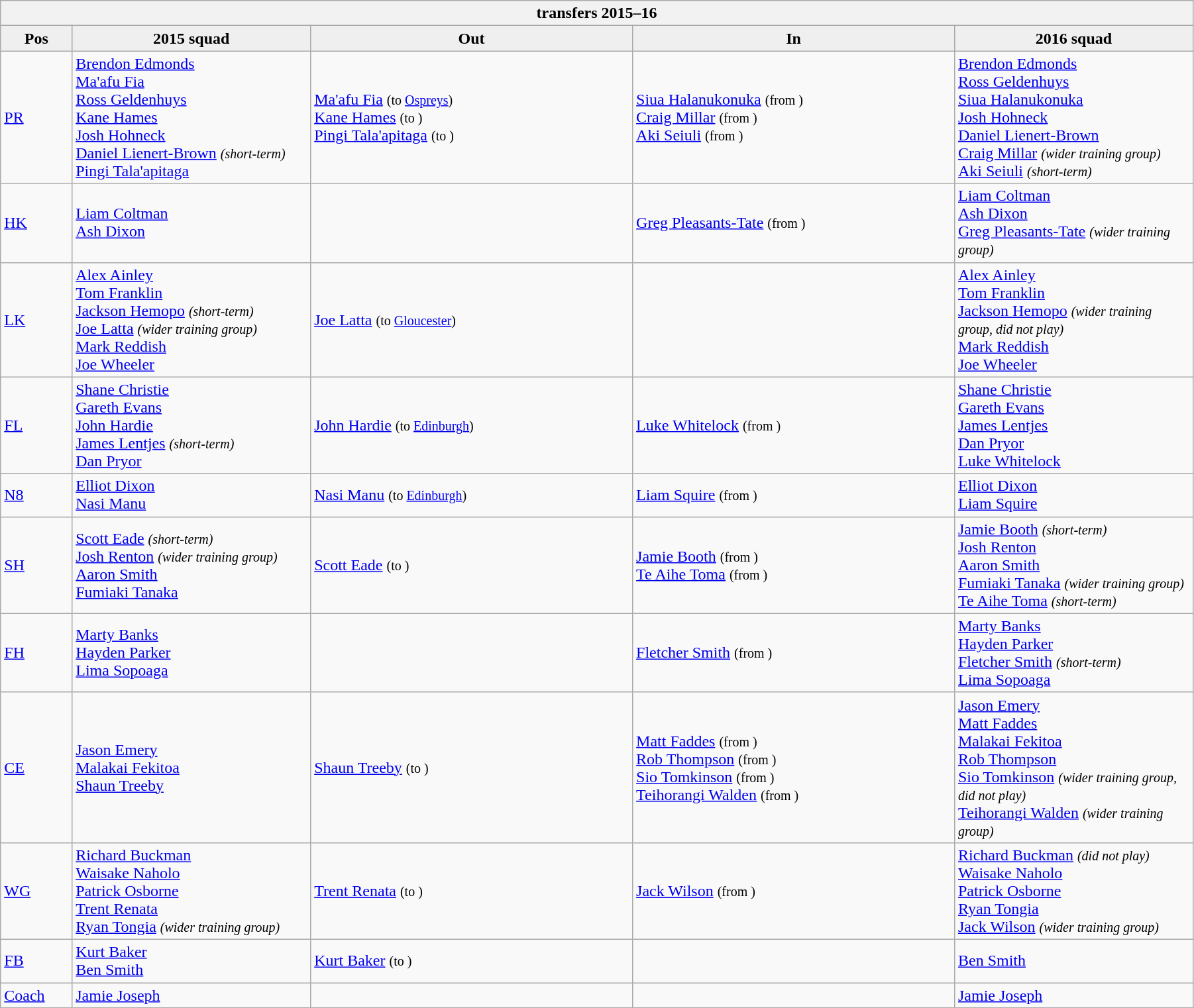<table class="wikitable" style="text-align: left; width:95%">
<tr>
<th colspan="100%" style="text-align:center;"><strong> transfers 2015–16</strong></th>
</tr>
<tr>
<th style="background:#efefef; width:6%;">Pos</th>
<th style="background:#efefef; width:20%;">2015 squad</th>
<th style="background:#efefef; width:27%;">Out</th>
<th style="background:#efefef; width:27%;">In</th>
<th style="background:#efefef; width:20%;">2016 squad</th>
</tr>
<tr>
<td><a href='#'>PR</a></td>
<td> <a href='#'>Brendon Edmonds</a><br><a href='#'>Ma'afu Fia</a><br><a href='#'>Ross Geldenhuys</a><br><a href='#'>Kane Hames</a><br><a href='#'>Josh Hohneck</a><br><a href='#'>Daniel Lienert-Brown</a> <small><em>(short-term)</em></small><br><a href='#'>Pingi Tala'apitaga</a></td>
<td>  <a href='#'>Ma'afu Fia</a> <small>(to  <a href='#'>Ospreys</a>)</small><br> <a href='#'>Kane Hames</a> <small>(to )</small><br> <a href='#'>Pingi Tala'apitaga</a> <small>(to )</small></td>
<td>  <a href='#'>Siua Halanukonuka</a> <small>(from )</small><br> <a href='#'>Craig Millar</a> <small>(from )</small><br> <a href='#'>Aki Seiuli</a> <small>(from )</small></td>
<td> <a href='#'>Brendon Edmonds</a><br><a href='#'>Ross Geldenhuys</a><br><a href='#'>Siua Halanukonuka</a><br><a href='#'>Josh Hohneck</a><br><a href='#'>Daniel Lienert-Brown</a><br><a href='#'>Craig Millar</a> <small><em>(wider training group)</em></small><br><a href='#'>Aki Seiuli</a> <small><em>(short-term)</em></small></td>
</tr>
<tr>
<td><a href='#'>HK</a></td>
<td> <a href='#'>Liam Coltman</a><br><a href='#'>Ash Dixon</a></td>
<td></td>
<td>  <a href='#'>Greg Pleasants-Tate</a> <small>(from )</small></td>
<td> <a href='#'>Liam Coltman</a><br><a href='#'>Ash Dixon</a><br><a href='#'>Greg Pleasants-Tate</a> <small><em>(wider training group)</em></small></td>
</tr>
<tr>
<td><a href='#'>LK</a></td>
<td> <a href='#'>Alex Ainley</a><br><a href='#'>Tom Franklin</a><br><a href='#'>Jackson Hemopo</a> <small><em>(short-term)</em></small><br><a href='#'>Joe Latta</a> <small><em>(wider training group)</em></small><br><a href='#'>Mark Reddish</a><br><a href='#'>Joe Wheeler</a></td>
<td>  <a href='#'>Joe Latta</a> <small>(to  <a href='#'>Gloucester</a>)</small></td>
<td></td>
<td> <a href='#'>Alex Ainley</a><br><a href='#'>Tom Franklin</a><br><a href='#'>Jackson Hemopo</a> <small><em>(wider training group, did not play)</em></small><br><a href='#'>Mark Reddish</a><br><a href='#'>Joe Wheeler</a></td>
</tr>
<tr>
<td><a href='#'>FL</a></td>
<td> <a href='#'>Shane Christie</a><br><a href='#'>Gareth Evans</a><br><a href='#'>John Hardie</a><br><a href='#'>James Lentjes</a> <small><em>(short-term)</em></small><br><a href='#'>Dan Pryor</a></td>
<td>  <a href='#'>John Hardie</a> <small>(to  <a href='#'>Edinburgh</a>)</small></td>
<td>  <a href='#'>Luke Whitelock</a> <small>(from )</small></td>
<td> <a href='#'>Shane Christie</a><br><a href='#'>Gareth Evans</a><br><a href='#'>James Lentjes</a><br><a href='#'>Dan Pryor</a><br><a href='#'>Luke Whitelock</a></td>
</tr>
<tr>
<td><a href='#'>N8</a></td>
<td> <a href='#'>Elliot Dixon</a><br><a href='#'>Nasi Manu</a></td>
<td>  <a href='#'>Nasi Manu</a> <small>(to  <a href='#'>Edinburgh</a>)</small></td>
<td>  <a href='#'>Liam Squire</a> <small>(from )</small></td>
<td> <a href='#'>Elliot Dixon</a><br><a href='#'>Liam Squire</a></td>
</tr>
<tr>
<td><a href='#'>SH</a></td>
<td> <a href='#'>Scott Eade</a> <small><em>(short-term)</em></small><br><a href='#'>Josh Renton</a> <small><em>(wider training group)</em></small><br><a href='#'>Aaron Smith</a><br><a href='#'>Fumiaki Tanaka</a></td>
<td>  <a href='#'>Scott Eade</a> <small>(to )</small></td>
<td>  <a href='#'>Jamie Booth</a> <small>(from )</small><br> <a href='#'>Te Aihe Toma</a> <small>(from )</small></td>
<td> <a href='#'>Jamie Booth</a> <small><em>(short-term)</em></small><br><a href='#'>Josh Renton</a><br><a href='#'>Aaron Smith</a><br><a href='#'>Fumiaki Tanaka</a> <small><em>(wider training group)</em></small><br><a href='#'>Te Aihe Toma</a> <small><em>(short-term)</em></small></td>
</tr>
<tr>
<td><a href='#'>FH</a></td>
<td> <a href='#'>Marty Banks</a><br><a href='#'>Hayden Parker</a><br><a href='#'>Lima Sopoaga</a></td>
<td></td>
<td>  <a href='#'>Fletcher Smith</a> <small>(from )</small></td>
<td> <a href='#'>Marty Banks</a><br><a href='#'>Hayden Parker</a><br><a href='#'>Fletcher Smith</a> <small><em>(short-term)</em></small><br><a href='#'>Lima Sopoaga</a></td>
</tr>
<tr>
<td><a href='#'>CE</a></td>
<td> <a href='#'>Jason Emery</a><br><a href='#'>Malakai Fekitoa</a><br><a href='#'>Shaun Treeby</a></td>
<td>  <a href='#'>Shaun Treeby</a> <small>(to )</small></td>
<td>  <a href='#'>Matt Faddes</a> <small>(from )</small><br> <a href='#'>Rob Thompson</a> <small>(from )</small><br> <a href='#'>Sio Tomkinson</a> <small>(from )</small><br> <a href='#'>Teihorangi Walden</a> <small>(from )</small></td>
<td> <a href='#'>Jason Emery</a><br><a href='#'>Matt Faddes</a><br><a href='#'>Malakai Fekitoa</a><br><a href='#'>Rob Thompson</a><br><a href='#'>Sio Tomkinson</a> <small><em>(wider training group, did not play)</em></small><br><a href='#'>Teihorangi Walden</a> <small><em>(wider training group)</em></small></td>
</tr>
<tr>
<td><a href='#'>WG</a></td>
<td> <a href='#'>Richard Buckman</a><br><a href='#'>Waisake Naholo</a><br><a href='#'>Patrick Osborne</a><br><a href='#'>Trent Renata</a><br><a href='#'>Ryan Tongia</a> <small><em>(wider training group)</em></small></td>
<td>  <a href='#'>Trent Renata</a> <small>(to )</small></td>
<td>  <a href='#'>Jack Wilson</a> <small>(from )</small></td>
<td> <a href='#'>Richard Buckman</a> <small><em>(did not play)</em></small><br><a href='#'>Waisake Naholo</a><br><a href='#'>Patrick Osborne</a><br><a href='#'>Ryan Tongia</a><br><a href='#'>Jack Wilson</a> <small><em>(wider training group)</em></small></td>
</tr>
<tr>
<td><a href='#'>FB</a></td>
<td> <a href='#'>Kurt Baker</a><br><a href='#'>Ben Smith</a></td>
<td>  <a href='#'>Kurt Baker</a> <small>(to )</small></td>
<td></td>
<td> <a href='#'>Ben Smith</a></td>
</tr>
<tr>
<td><a href='#'>Coach</a></td>
<td> <a href='#'>Jamie Joseph</a></td>
<td></td>
<td></td>
<td> <a href='#'>Jamie Joseph</a></td>
</tr>
</table>
